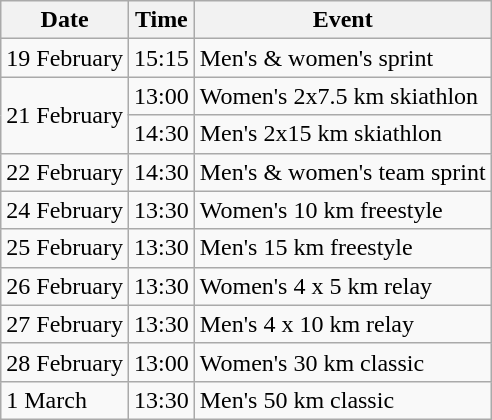<table class="wikitable">
<tr>
<th>Date</th>
<th>Time</th>
<th>Event</th>
</tr>
<tr>
<td>19 February</td>
<td>15:15</td>
<td>Men's & women's sprint</td>
</tr>
<tr>
<td rowspan=2>21 February</td>
<td>13:00</td>
<td>Women's 2x7.5 km skiathlon</td>
</tr>
<tr>
<td>14:30</td>
<td>Men's 2x15 km skiathlon</td>
</tr>
<tr>
<td>22 February</td>
<td>14:30</td>
<td>Men's & women's team sprint</td>
</tr>
<tr>
<td>24 February</td>
<td>13:30</td>
<td>Women's 10 km freestyle</td>
</tr>
<tr>
<td>25 February</td>
<td>13:30</td>
<td>Men's 15 km freestyle</td>
</tr>
<tr>
<td>26 February</td>
<td>13:30</td>
<td>Women's 4 x 5 km relay</td>
</tr>
<tr>
<td>27 February</td>
<td>13:30</td>
<td>Men's 4 x 10 km relay</td>
</tr>
<tr>
<td>28 February</td>
<td>13:00</td>
<td>Women's 30 km classic</td>
</tr>
<tr>
<td>1 March</td>
<td>13:30</td>
<td>Men's 50 km classic</td>
</tr>
</table>
